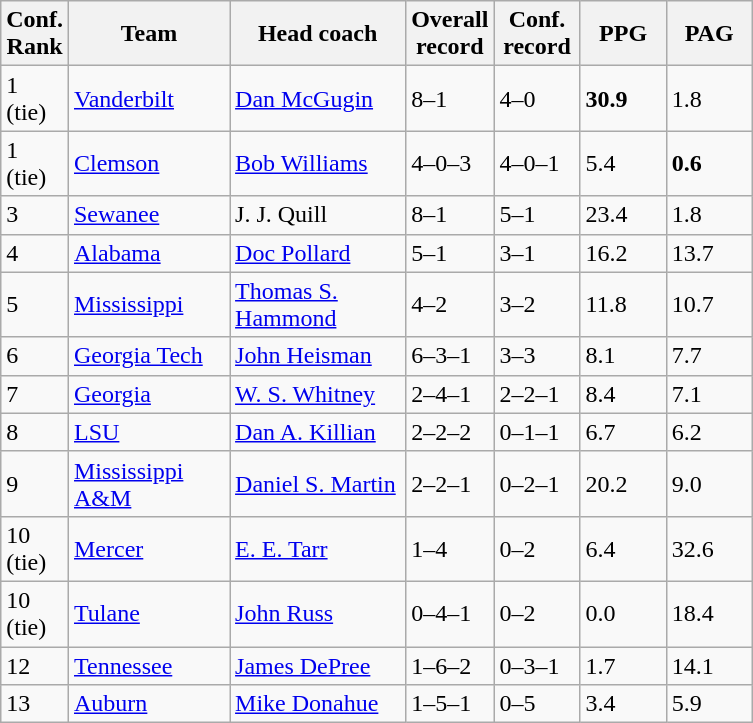<table class="sortable wikitable">
<tr>
<th width="25">Conf. Rank</th>
<th width="100">Team</th>
<th width="110">Head coach</th>
<th width="50">Overall record</th>
<th width="50">Conf. record</th>
<th width="50">PPG</th>
<th width="50">PAG</th>
</tr>
<tr align="left" bgcolor="">
<td>1 (tie)</td>
<td><a href='#'>Vanderbilt</a></td>
<td><a href='#'>Dan McGugin</a></td>
<td>8–1</td>
<td>4–0</td>
<td><strong>30.9</strong></td>
<td>1.8</td>
</tr>
<tr align="left" bgcolor="">
<td>1 (tie)</td>
<td><a href='#'>Clemson</a></td>
<td><a href='#'>Bob Williams</a></td>
<td>4–0–3</td>
<td>4–0–1</td>
<td>5.4</td>
<td><strong>0.6</strong></td>
</tr>
<tr align="left" bgcolor="">
<td>3</td>
<td><a href='#'>Sewanee</a></td>
<td>J. J. Quill</td>
<td>8–1</td>
<td>5–1</td>
<td>23.4</td>
<td>1.8</td>
</tr>
<tr align="left" bgcolor="">
<td>4</td>
<td><a href='#'>Alabama</a></td>
<td><a href='#'>Doc Pollard</a></td>
<td>5–1</td>
<td>3–1</td>
<td>16.2</td>
<td>13.7</td>
</tr>
<tr align="left" bgcolor="">
<td>5</td>
<td><a href='#'>Mississippi</a></td>
<td><a href='#'>Thomas S. Hammond</a></td>
<td>4–2</td>
<td>3–2</td>
<td>11.8</td>
<td>10.7</td>
</tr>
<tr align="left" bgcolor="">
<td>6</td>
<td><a href='#'>Georgia Tech</a></td>
<td><a href='#'>John Heisman</a></td>
<td>6–3–1</td>
<td>3–3</td>
<td>8.1</td>
<td>7.7</td>
</tr>
<tr align="left" bgcolor="">
<td>7</td>
<td><a href='#'>Georgia</a></td>
<td><a href='#'>W. S. Whitney</a></td>
<td>2–4–1</td>
<td>2–2–1</td>
<td>8.4</td>
<td>7.1</td>
</tr>
<tr align="left" bgcolor="">
<td>8</td>
<td><a href='#'>LSU</a></td>
<td><a href='#'>Dan A. Killian</a></td>
<td>2–2–2</td>
<td>0–1–1</td>
<td>6.7</td>
<td>6.2</td>
</tr>
<tr align="left" bgcolor="">
<td>9</td>
<td><a href='#'>Mississippi A&M</a></td>
<td><a href='#'>Daniel S. Martin</a></td>
<td>2–2–1</td>
<td>0–2–1</td>
<td>20.2</td>
<td>9.0</td>
</tr>
<tr align="left" bgcolor="">
<td>10 (tie)</td>
<td><a href='#'>Mercer</a></td>
<td><a href='#'>E. E. Tarr</a></td>
<td>1–4</td>
<td>0–2</td>
<td>6.4</td>
<td>32.6</td>
</tr>
<tr align="left" bgcolor="">
<td>10 (tie)</td>
<td><a href='#'>Tulane</a></td>
<td><a href='#'>John Russ</a></td>
<td>0–4–1</td>
<td>0–2</td>
<td>0.0</td>
<td>18.4</td>
</tr>
<tr align="left" bgcolor="">
<td>12</td>
<td><a href='#'>Tennessee</a></td>
<td><a href='#'>James DePree</a></td>
<td>1–6–2</td>
<td>0–3–1</td>
<td>1.7</td>
<td>14.1</td>
</tr>
<tr align="left" bgcolor="">
<td>13</td>
<td><a href='#'>Auburn</a></td>
<td><a href='#'>Mike Donahue</a></td>
<td>1–5–1</td>
<td>0–5</td>
<td>3.4</td>
<td>5.9</td>
</tr>
</table>
